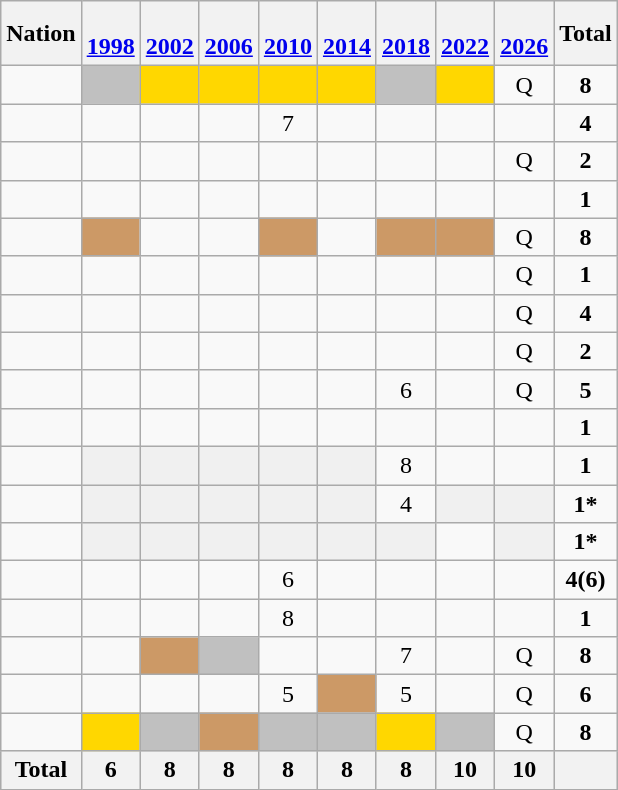<table class="wikitable" style="text-align:center">
<tr>
<th>Nation</th>
<th><br><a href='#'>1998</a><br></th>
<th><br><a href='#'>2002</a><br></th>
<th><br><a href='#'>2006</a><br></th>
<th><br><a href='#'>2010</a><br></th>
<th><br><a href='#'>2014</a><br></th>
<th><br><a href='#'>2018</a><br></th>
<th><br><a href='#'>2022</a><br></th>
<th><br><a href='#'>2026</a><br></th>
<th>Total</th>
</tr>
<tr>
<td align=left></td>
<td bgcolor=silver></td>
<td bgcolor=gold></td>
<td bgcolor=gold></td>
<td bgcolor=gold></td>
<td bgcolor=gold></td>
<td bgcolor=silver></td>
<td bgcolor=gold></td>
<td>Q</td>
<td><strong>8</strong></td>
</tr>
<tr>
<td align=left></td>
<td></td>
<td></td>
<td></td>
<td>7</td>
<td></td>
<td></td>
<td></td>
<td></td>
<td><strong>4</strong></td>
</tr>
<tr>
<td align=left></td>
<td></td>
<td></td>
<td></td>
<td></td>
<td></td>
<td></td>
<td></td>
<td>Q</td>
<td><strong>2</strong></td>
</tr>
<tr>
<td align=left></td>
<td></td>
<td></td>
<td></td>
<td></td>
<td></td>
<td></td>
<td></td>
<td></td>
<td><strong>1</strong></td>
</tr>
<tr>
<td align=left></td>
<td bgcolor=cc9966></td>
<td></td>
<td></td>
<td bgcolor=cc9966></td>
<td></td>
<td bgcolor=cc9966></td>
<td bgcolor=cc9966></td>
<td>Q</td>
<td><strong>8</strong></td>
</tr>
<tr>
<td align=left></td>
<td></td>
<td></td>
<td></td>
<td></td>
<td></td>
<td></td>
<td></td>
<td>Q</td>
<td><strong>1</strong></td>
</tr>
<tr>
<td align=left></td>
<td></td>
<td></td>
<td></td>
<td></td>
<td></td>
<td></td>
<td></td>
<td>Q</td>
<td><strong>4</strong></td>
</tr>
<tr>
<td align=left></td>
<td></td>
<td></td>
<td></td>
<td></td>
<td></td>
<td></td>
<td></td>
<td>Q</td>
<td><strong>2</strong></td>
</tr>
<tr>
<td align=left></td>
<td></td>
<td></td>
<td></td>
<td></td>
<td></td>
<td>6</td>
<td></td>
<td>Q</td>
<td><strong>5</strong></td>
</tr>
<tr>
<td align=left></td>
<td></td>
<td></td>
<td></td>
<td></td>
<td></td>
<td></td>
<td></td>
<td></td>
<td><strong>1</strong></td>
</tr>
<tr>
<td align=left></td>
<td bgcolor=F0F0F0></td>
<td bgcolor=F0F0F0></td>
<td bgcolor=F0F0F0></td>
<td bgcolor=F0F0F0></td>
<td bgcolor=F0F0F0></td>
<td>8</td>
<td></td>
<td></td>
<td><strong>1</strong></td>
</tr>
<tr>
<td align=left></td>
<td bgcolor=F0F0F0></td>
<td bgcolor=F0F0F0></td>
<td bgcolor=F0F0F0></td>
<td bgcolor=F0F0F0></td>
<td bgcolor=F0F0F0></td>
<td>4</td>
<td bgcolor=F0F0F0></td>
<td bgcolor=F0F0F0></td>
<td><strong>1*</strong></td>
</tr>
<tr>
<td align=left> </td>
<td bgcolor=F0F0F0></td>
<td bgcolor=F0F0F0></td>
<td bgcolor=F0F0F0></td>
<td bgcolor=F0F0F0></td>
<td bgcolor=F0F0F0></td>
<td bgcolor=F0F0F0></td>
<td></td>
<td bgcolor=F0F0F0></td>
<td><strong>1*</strong></td>
</tr>
<tr>
<td align=left></td>
<td></td>
<td></td>
<td></td>
<td>6</td>
<td></td>
<td></td>
<td></td>
<td></td>
<td><strong>4(6)</strong></td>
</tr>
<tr>
<td align=left></td>
<td></td>
<td></td>
<td></td>
<td>8</td>
<td></td>
<td></td>
<td></td>
<td></td>
<td><strong>1</strong></td>
</tr>
<tr>
<td align=left></td>
<td></td>
<td bgcolor=cc9966></td>
<td bgcolor=silver></td>
<td></td>
<td></td>
<td>7</td>
<td></td>
<td>Q</td>
<td><strong>8</strong></td>
</tr>
<tr>
<td align=left></td>
<td></td>
<td></td>
<td></td>
<td>5</td>
<td bgcolor=cc9966></td>
<td>5</td>
<td></td>
<td>Q</td>
<td><strong>6</strong></td>
</tr>
<tr>
<td align=left></td>
<td bgcolor=gold></td>
<td bgcolor=silver></td>
<td bgcolor=cc9966></td>
<td bgcolor=silver></td>
<td bgcolor=silver></td>
<td bgcolor=gold></td>
<td bgcolor=silver></td>
<td>Q</td>
<td><strong>8</strong></td>
</tr>
<tr style="background:#ddd" class="sortbottom">
<th align=left>Total</th>
<th>6</th>
<th>8</th>
<th>8</th>
<th>8</th>
<th>8</th>
<th>8</th>
<th>10</th>
<th>10</th>
<th></th>
</tr>
</table>
